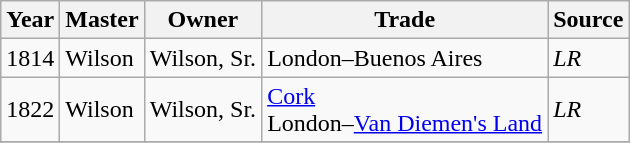<table class=" wikitable">
<tr>
<th>Year</th>
<th>Master</th>
<th>Owner</th>
<th>Trade</th>
<th>Source</th>
</tr>
<tr>
<td>1814</td>
<td>Wilson</td>
<td>Wilson, Sr.</td>
<td>London–Buenos Aires</td>
<td><em>LR</em></td>
</tr>
<tr>
<td>1822</td>
<td>Wilson</td>
<td>Wilson, Sr.</td>
<td><a href='#'>Cork</a><br>London–<a href='#'>Van Diemen's Land</a></td>
<td><em>LR</em></td>
</tr>
<tr>
</tr>
</table>
